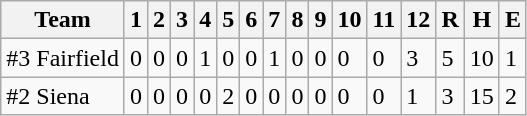<table class="wikitable">
<tr>
<th>Team</th>
<th>1</th>
<th>2</th>
<th>3</th>
<th>4</th>
<th>5</th>
<th>6</th>
<th>7</th>
<th>8</th>
<th>9</th>
<th>10</th>
<th>11</th>
<th>12</th>
<th>R</th>
<th>H</th>
<th>E</th>
</tr>
<tr>
<td>#3 Fairfield</td>
<td>0</td>
<td>0</td>
<td>0</td>
<td>1</td>
<td>0</td>
<td>0</td>
<td>1</td>
<td>0</td>
<td>0</td>
<td>0</td>
<td>0</td>
<td>3</td>
<td>5</td>
<td>10</td>
<td>1</td>
</tr>
<tr>
<td>#2 Siena</td>
<td>0</td>
<td>0</td>
<td>0</td>
<td>0</td>
<td>2</td>
<td>0</td>
<td>0</td>
<td>0</td>
<td>0</td>
<td>0</td>
<td>0</td>
<td>1</td>
<td>3</td>
<td>15</td>
<td>2</td>
</tr>
</table>
